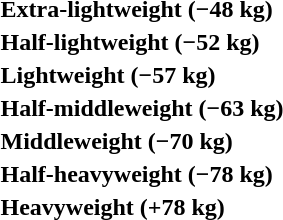<table>
<tr>
<th rowspan=2 style="text-align:left;">Extra-lightweight (−48 kg)</th>
<td rowspan=2></td>
<td rowspan=2></td>
<td></td>
</tr>
<tr>
<td></td>
</tr>
<tr>
<th rowspan=2 style="text-align:left;">Half-lightweight (−52 kg)</th>
<td rowspan=2></td>
<td rowspan=2></td>
<td></td>
</tr>
<tr>
<td></td>
</tr>
<tr>
<th rowspan=2 style="text-align:left;">Lightweight (−57 kg)</th>
<td rowspan=2></td>
<td rowspan=2></td>
<td></td>
</tr>
<tr>
<td></td>
</tr>
<tr>
<th rowspan=2 style="text-align:left;">Half-middleweight (−63 kg)</th>
<td rowspan=2></td>
<td rowspan=2></td>
<td></td>
</tr>
<tr>
<td></td>
</tr>
<tr>
<th rowspan=2 style="text-align:left;">Middleweight (−70 kg)</th>
<td rowspan=2></td>
<td rowspan=2></td>
<td></td>
</tr>
<tr>
<td></td>
</tr>
<tr>
<th rowspan=2 style="text-align:left;">Half-heavyweight (−78 kg)</th>
<td rowspan=2></td>
<td rowspan=2></td>
<td></td>
</tr>
<tr>
<td></td>
</tr>
<tr>
<th rowspan=2 style="text-align:left;">Heavyweight (+78 kg)</th>
<td rowspan=2></td>
<td rowspan=2></td>
<td></td>
</tr>
<tr>
<td></td>
</tr>
</table>
